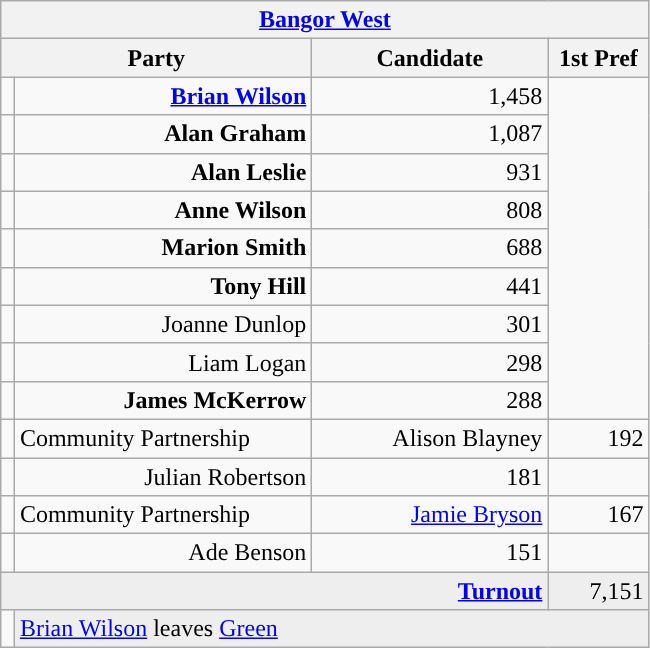<table class="wikitable">
<tr>
<th colspan="4" align="center"><a href='#'>Bangor West</a></th>
</tr>
<tr>
<th colspan="2" align="center" width=200>Party</th>
<th width=150>Candidate</th>
<th width=60>1st Pref</th>
</tr>
<tr>
<td></td>
<td align="right"><strong><a href='#'>Brian Wilson</a></strong></td>
<td align="right">1,458</td>
</tr>
<tr>
<td></td>
<td align="right"><strong>Alan Graham</strong></td>
<td align="right">1,087</td>
</tr>
<tr>
<td></td>
<td align="right"><strong>Alan Leslie</strong></td>
<td align="right">931</td>
</tr>
<tr>
<td></td>
<td align="right"><strong>Anne Wilson</strong></td>
<td align="right">808</td>
</tr>
<tr>
<td></td>
<td align="right"><strong>Marion Smith</strong></td>
<td align="right">688</td>
</tr>
<tr>
<td></td>
<td align="right"><strong>Tony Hill</strong></td>
<td align="right">441</td>
</tr>
<tr>
<td></td>
<td align="right">Joanne Dunlop</td>
<td align="right">301</td>
</tr>
<tr>
<td></td>
<td align="right">Liam Logan</td>
<td align="right">298</td>
</tr>
<tr>
<td></td>
<td align="right"><strong>James McKerrow</strong></td>
<td align="right">288</td>
</tr>
<tr>
<td style="background-color: "></td>
<td>Community Partnership</td>
<td align="right">Alison Blayney</td>
<td align="right">192</td>
</tr>
<tr>
<td></td>
<td align="right">Julian Robertson</td>
<td align="right">181</td>
</tr>
<tr>
<td style="background-color: "></td>
<td>Community Partnership</td>
<td align="right"><a href='#'>Jamie Bryson</a></td>
<td align="right">167</td>
</tr>
<tr>
<td></td>
<td align="right">Ade Benson</td>
<td align="right">151</td>
</tr>
<tr bgcolor="EEEEEE">
<td colspan=3 align="right"><strong><a href='#'>Turnout</a></strong></td>
<td align="right">7,151</td>
</tr>
<tr>
<td bgcolor=></td>
<td colspan=3 bgcolor="EEEEEE"><a href='#'>Brian Wilson</a> leaves <a href='#'>Green</a></td>
</tr>
</table>
